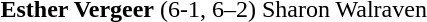<table>
<tr>
<td><strong>Esther Vergeer</strong></td>
<td style="text-align:center;">(6-1, 6–2)</td>
<td>Sharon Walraven</td>
</tr>
</table>
